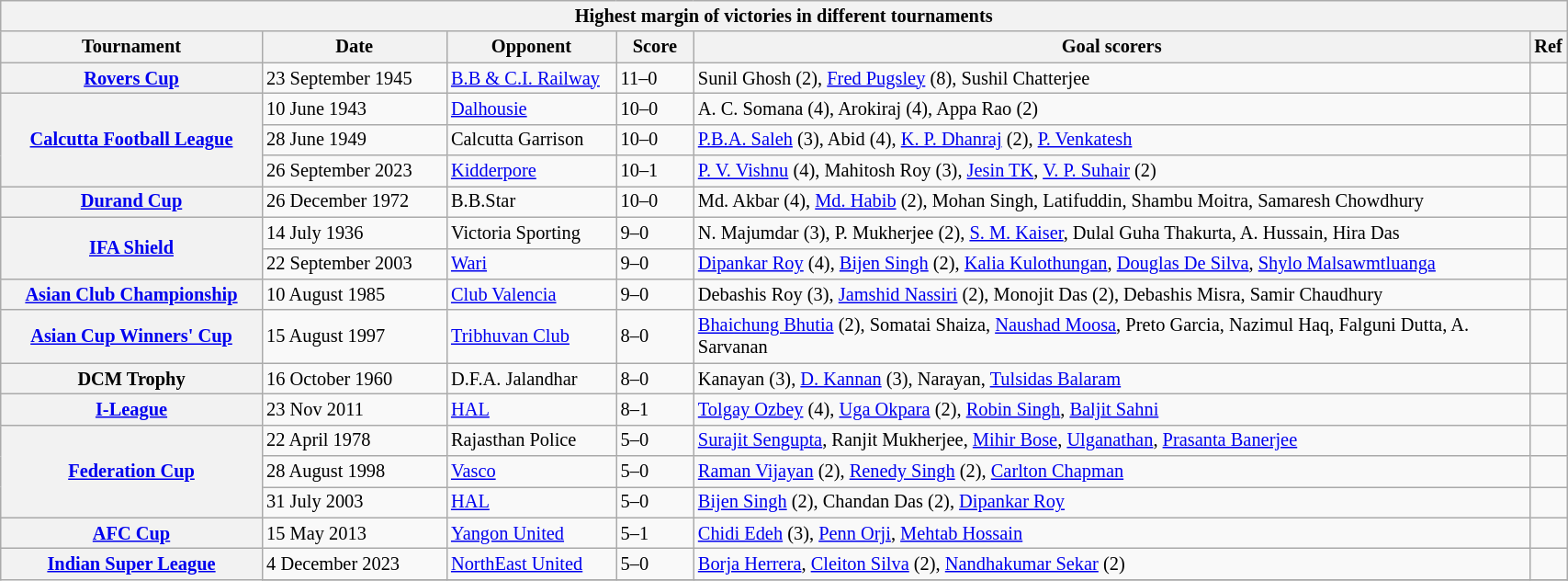<table class="wikitable" style="font-size:85%; width:90%; text-align:left">
<tr>
<th colspan=6 align=centre><strong>Highest margin of victories in different tournaments</strong></th>
</tr>
<tr>
<th width="17%">Tournament</th>
<th width="12%">Date</th>
<th width="11%">Opponent</th>
<th width="5%">Score</th>
<th width="57%">Goal scorers</th>
<th width="5%">Ref</th>
</tr>
<tr>
<th><a href='#'>Rovers Cup</a></th>
<td>23 September 1945</td>
<td><a href='#'>B.B & C.I. Railway</a></td>
<td>11–0</td>
<td>Sunil Ghosh (2), <a href='#'>Fred Pugsley</a> (8), Sushil Chatterjee</td>
<td></td>
</tr>
<tr>
<th rowspan="3"><a href='#'>Calcutta Football League</a></th>
<td>10 June 1943</td>
<td><a href='#'>Dalhousie</a></td>
<td>10–0</td>
<td>A. C. Somana (4), Arokiraj (4), Appa Rao (2)</td>
<td></td>
</tr>
<tr>
<td>28 June 1949</td>
<td>Calcutta Garrison</td>
<td>10–0</td>
<td><a href='#'>P.B.A. Saleh</a> (3), Abid (4), <a href='#'>K. P. Dhanraj</a> (2), <a href='#'>P. Venkatesh</a></td>
<td></td>
</tr>
<tr>
<td>26 September 2023</td>
<td><a href='#'>Kidderpore</a></td>
<td>10–1</td>
<td><a href='#'>P. V. Vishnu</a> (4), Mahitosh Roy (3), <a href='#'>Jesin TK</a>, <a href='#'>V. P. Suhair</a> (2)</td>
<td></td>
</tr>
<tr>
<th rowspan="1"><a href='#'>Durand Cup</a></th>
<td>26 December 1972</td>
<td>B.B.Star</td>
<td>10–0</td>
<td>Md. Akbar (4), <a href='#'>Md. Habib</a> (2), Mohan Singh, Latifuddin, Shambu Moitra, Samaresh Chowdhury</td>
<td></td>
</tr>
<tr>
<th rowspan="2"><a href='#'>IFA Shield</a></th>
<td>14 July 1936</td>
<td>Victoria Sporting</td>
<td>9–0</td>
<td>N. Majumdar (3), P. Mukherjee (2), <a href='#'>S. M. Kaiser</a>, Dulal Guha Thakurta, A. Hussain, Hira Das</td>
<td></td>
</tr>
<tr>
<td>22 September 2003</td>
<td><a href='#'>Wari</a></td>
<td>9–0</td>
<td><a href='#'>Dipankar Roy</a> (4), <a href='#'>Bijen Singh</a> (2), <a href='#'>Kalia Kulothungan</a>, <a href='#'>Douglas De Silva</a>, <a href='#'>Shylo Malsawmtluanga</a></td>
<td></td>
</tr>
<tr>
<th rowspan="1"><a href='#'>Asian Club Championship</a></th>
<td>10 August 1985</td>
<td><a href='#'>Club Valencia</a></td>
<td>9–0</td>
<td>Debashis Roy (3), <a href='#'>Jamshid Nassiri</a> (2), Monojit Das (2), Debashis Misra, Samir Chaudhury</td>
<td></td>
</tr>
<tr>
<th rowspan="1"><a href='#'>Asian Cup Winners' Cup</a></th>
<td>15 August 1997</td>
<td><a href='#'>Tribhuvan Club</a></td>
<td>8–0</td>
<td><a href='#'>Bhaichung Bhutia</a> (2), Somatai Shaiza, <a href='#'>Naushad Moosa</a>, Preto Garcia, Nazimul Haq, Falguni Dutta, A. Sarvanan</td>
<td></td>
</tr>
<tr>
<th rowspan="1">DCM Trophy</th>
<td>16 October 1960</td>
<td>D.F.A. Jalandhar</td>
<td>8–0</td>
<td>Kanayan (3), <a href='#'>D. Kannan</a> (3), Narayan, <a href='#'>Tulsidas Balaram</a></td>
<td></td>
</tr>
<tr>
<th><a href='#'>I-League</a></th>
<td>23 Nov 2011</td>
<td><a href='#'>HAL</a></td>
<td>8–1</td>
<td><a href='#'>Tolgay Ozbey</a> (4), <a href='#'>Uga Okpara</a> (2), <a href='#'>Robin Singh</a>, <a href='#'>Baljit Sahni</a></td>
<td></td>
</tr>
<tr>
<th rowspan="3"><a href='#'>Federation Cup</a></th>
<td>22 April 1978</td>
<td>Rajasthan Police</td>
<td>5–0</td>
<td><a href='#'>Surajit Sengupta</a>, Ranjit Mukherjee, <a href='#'>Mihir Bose</a>, <a href='#'>Ulganathan</a>, <a href='#'>Prasanta Banerjee</a></td>
<td></td>
</tr>
<tr>
<td>28 August 1998</td>
<td><a href='#'>Vasco</a></td>
<td>5–0</td>
<td><a href='#'>Raman Vijayan</a> (2), <a href='#'>Renedy Singh</a> (2), <a href='#'>Carlton Chapman</a></td>
<td></td>
</tr>
<tr>
<td>31 July 2003</td>
<td><a href='#'>HAL</a></td>
<td>5–0</td>
<td><a href='#'>Bijen Singh</a> (2), Chandan Das (2), <a href='#'>Dipankar Roy</a></td>
<td></td>
</tr>
<tr>
<th rowspan="1"><a href='#'>AFC Cup</a></th>
<td>15 May 2013</td>
<td><a href='#'>Yangon United</a></td>
<td>5–1</td>
<td><a href='#'>Chidi Edeh</a> (3), <a href='#'>Penn Orji</a>, <a href='#'>Mehtab Hossain</a></td>
<td></td>
</tr>
<tr>
<th rowspan="3"><a href='#'>Indian Super League</a></th>
<td>4 December 2023</td>
<td><a href='#'>NorthEast United</a></td>
<td>5–0</td>
<td><a href='#'>Borja Herrera</a>, <a href='#'>Cleiton Silva</a> (2), <a href='#'>Nandhakumar Sekar</a> (2)</td>
<td></td>
</tr>
<tr>
</tr>
</table>
